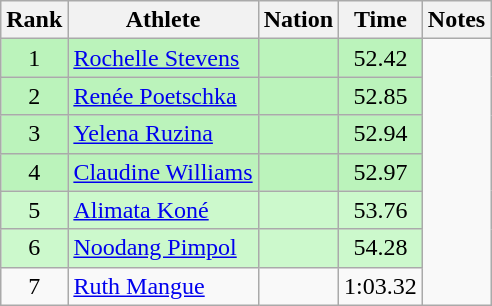<table class="wikitable sortable" style="text-align:center">
<tr>
<th>Rank</th>
<th>Athlete</th>
<th>Nation</th>
<th>Time</th>
<th>Notes</th>
</tr>
<tr style="background:#bbf3bb;">
<td>1</td>
<td align=left><a href='#'>Rochelle Stevens</a></td>
<td align=left></td>
<td>52.42</td>
</tr>
<tr style="background:#bbf3bb;">
<td>2</td>
<td align=left><a href='#'>Renée Poetschka</a></td>
<td align=left></td>
<td>52.85</td>
</tr>
<tr style="background:#bbf3bb;">
<td>3</td>
<td align=left><a href='#'>Yelena Ruzina</a></td>
<td align=left></td>
<td>52.94</td>
</tr>
<tr style="background:#bbf3bb;">
<td>4</td>
<td align=left><a href='#'>Claudine Williams</a></td>
<td align=left></td>
<td>52.97</td>
</tr>
<tr style="background:#ccf9cc;">
<td>5</td>
<td align=left><a href='#'>Alimata Koné</a></td>
<td align=left></td>
<td>53.76</td>
</tr>
<tr style="background:#ccf9cc;">
<td>6</td>
<td align=left><a href='#'>Noodang Pimpol</a></td>
<td align=left></td>
<td>54.28</td>
</tr>
<tr>
<td>7</td>
<td align=left><a href='#'>Ruth Mangue</a></td>
<td align=left></td>
<td>1:03.32</td>
</tr>
</table>
